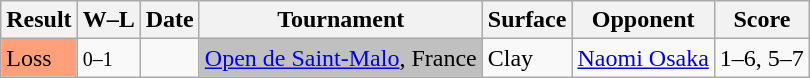<table class="sortable wikitable">
<tr>
<th>Result</th>
<th class="unsortable">W–L</th>
<th>Date</th>
<th>Tournament</th>
<th>Surface</th>
<th>Opponent</th>
<th class="unsortable">Score</th>
</tr>
<tr>
<td style="background:#ffa07a;">Loss</td>
<td><small>0–1</small></td>
<td><a href='#'></a></td>
<td style="background:silver;"><a href='#'>Open de Saint-Malo</a>, France</td>
<td>Clay</td>
<td> <a href='#'>Naomi Osaka</a></td>
<td>1–6, 5–7</td>
</tr>
</table>
